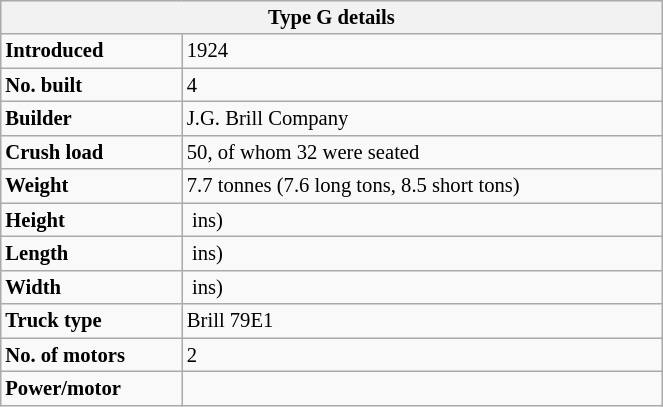<table class="wikitable floatleft mw-collapsible mw-collapsed" border= "1" style= "width:35%; font-size: 86%; float:left; margin-left:1em; margin-right:3em; margin-bottom:2em">
<tr>
<th colspan="2"><strong>Type G details</strong></th>
</tr>
<tr>
<td><strong>Introduced</strong></td>
<td>1924</td>
</tr>
<tr>
<td><strong>No. built</strong></td>
<td>4</td>
</tr>
<tr>
<td><strong>Builder</strong></td>
<td>J.G. Brill Company</td>
</tr>
<tr>
<td><strong>Crush load</strong></td>
<td>50, of whom 32 were seated</td>
</tr>
<tr>
<td><strong>Weight</strong></td>
<td>7.7 tonnes (7.6 long tons, 8.5 short tons)</td>
</tr>
<tr>
<td><strong>Height</strong></td>
<td>  ins)</td>
</tr>
<tr>
<td><strong>Length</strong></td>
<td>  ins)</td>
</tr>
<tr>
<td><strong>Width</strong></td>
<td>  ins)</td>
</tr>
<tr>
<td><strong>Truck type</strong></td>
<td>Brill 79E1</td>
</tr>
<tr>
<td><strong>No. of motors</strong></td>
<td>2</td>
</tr>
<tr>
<td><strong>Power/motor</strong></td>
<td></td>
</tr>
</table>
